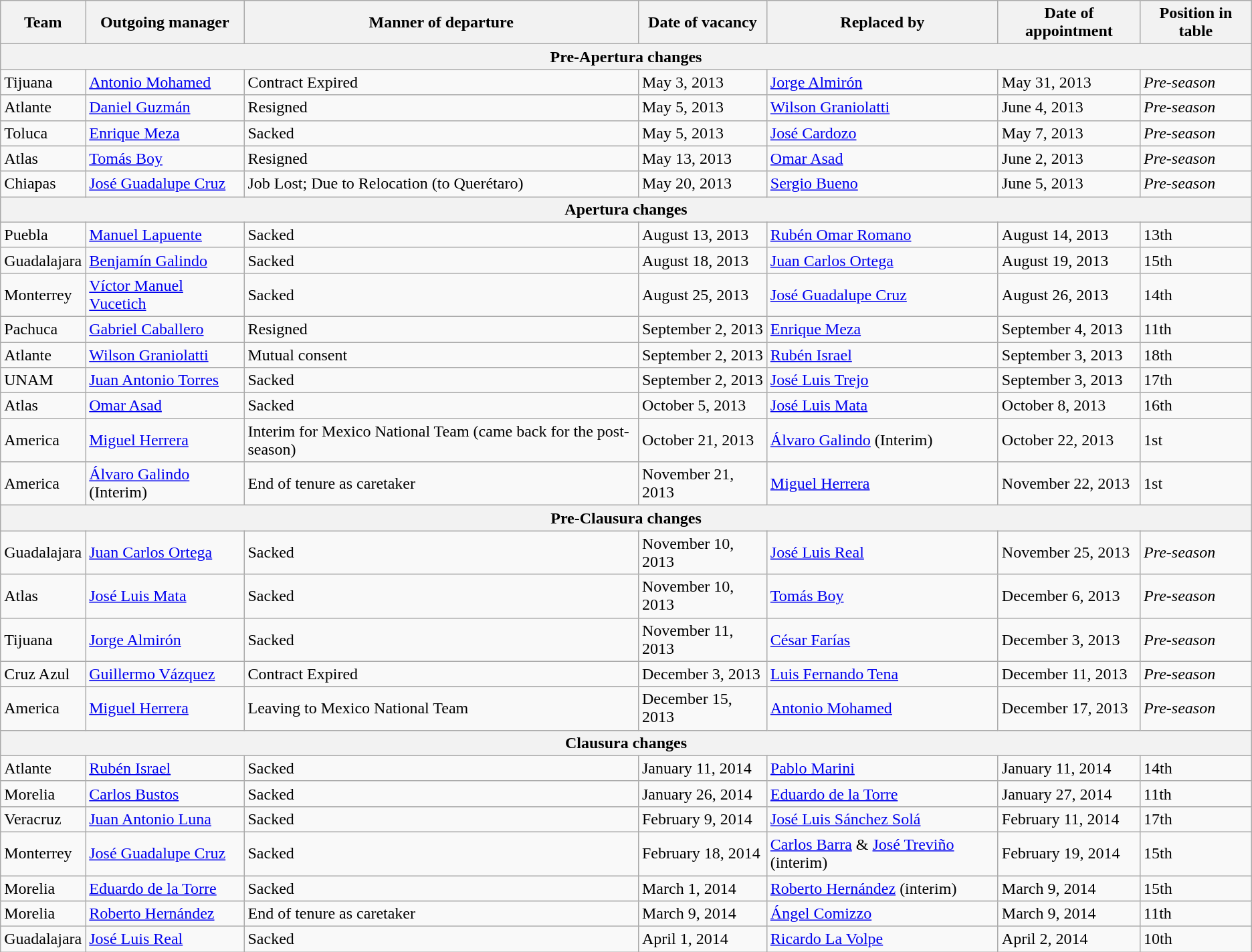<table class="wikitable sortable">
<tr>
<th>Team</th>
<th>Outgoing manager</th>
<th>Manner of departure</th>
<th>Date of vacancy</th>
<th>Replaced by</th>
<th>Date of appointment</th>
<th>Position in table</th>
</tr>
<tr>
<th colspan=7>Pre-Apertura changes</th>
</tr>
<tr>
<td>Tijuana</td>
<td> <a href='#'>Antonio Mohamed</a></td>
<td>Contract Expired</td>
<td>May 3, 2013</td>
<td> <a href='#'>Jorge Almirón</a></td>
<td>May 31, 2013</td>
<td><em>Pre-season</em></td>
</tr>
<tr>
<td>Atlante</td>
<td> <a href='#'>Daniel Guzmán</a></td>
<td>Resigned</td>
<td>May 5, 2013</td>
<td> <a href='#'>Wilson Graniolatti</a></td>
<td>June 4, 2013</td>
<td><em>Pre-season</em></td>
</tr>
<tr>
<td>Toluca</td>
<td> <a href='#'>Enrique Meza</a></td>
<td>Sacked</td>
<td>May 5, 2013</td>
<td> <a href='#'>José Cardozo</a></td>
<td>May 7, 2013</td>
<td><em>Pre-season</em></td>
</tr>
<tr>
<td>Atlas</td>
<td> <a href='#'>Tomás Boy</a></td>
<td>Resigned</td>
<td>May 13, 2013</td>
<td> <a href='#'>Omar Asad</a></td>
<td>June 2, 2013</td>
<td><em>Pre-season</em></td>
</tr>
<tr>
<td>Chiapas</td>
<td> <a href='#'>José Guadalupe Cruz</a></td>
<td>Job Lost; Due to Relocation (to Querétaro)</td>
<td>May 20, 2013</td>
<td> <a href='#'>Sergio Bueno</a></td>
<td>June 5, 2013</td>
<td><em>Pre-season</em></td>
</tr>
<tr>
<th colspan=7>Apertura changes</th>
</tr>
<tr>
<td>Puebla</td>
<td> <a href='#'>Manuel Lapuente</a></td>
<td>Sacked</td>
<td>August 13, 2013</td>
<td> <a href='#'>Rubén Omar Romano</a></td>
<td>August 14, 2013</td>
<td>13th</td>
</tr>
<tr>
<td>Guadalajara</td>
<td> <a href='#'>Benjamín Galindo</a></td>
<td>Sacked</td>
<td>August 18, 2013</td>
<td> <a href='#'>Juan Carlos Ortega</a></td>
<td>August 19, 2013</td>
<td>15th</td>
</tr>
<tr>
<td>Monterrey</td>
<td> <a href='#'>Víctor Manuel Vucetich</a></td>
<td>Sacked</td>
<td>August 25, 2013</td>
<td> <a href='#'>José Guadalupe Cruz</a></td>
<td>August 26, 2013</td>
<td>14th</td>
</tr>
<tr>
<td>Pachuca</td>
<td> <a href='#'>Gabriel Caballero</a></td>
<td>Resigned</td>
<td>September 2, 2013</td>
<td> <a href='#'>Enrique Meza</a></td>
<td>September 4, 2013</td>
<td>11th</td>
</tr>
<tr>
<td>Atlante</td>
<td> <a href='#'>Wilson Graniolatti</a></td>
<td>Mutual consent</td>
<td>September 2, 2013</td>
<td> <a href='#'>Rubén Israel</a></td>
<td>September 3, 2013</td>
<td>18th</td>
</tr>
<tr>
<td>UNAM</td>
<td> <a href='#'>Juan Antonio Torres</a></td>
<td>Sacked</td>
<td>September 2, 2013</td>
<td> <a href='#'>José Luis Trejo</a></td>
<td>September 3, 2013</td>
<td>17th</td>
</tr>
<tr>
<td>Atlas</td>
<td> <a href='#'>Omar Asad</a></td>
<td>Sacked</td>
<td>October 5, 2013</td>
<td> <a href='#'>José Luis Mata</a></td>
<td>October 8, 2013</td>
<td>16th</td>
</tr>
<tr>
<td>America</td>
<td> <a href='#'>Miguel Herrera</a></td>
<td>Interim for Mexico National Team (came back for the post-season)</td>
<td>October 21, 2013</td>
<td> <a href='#'>Álvaro Galindo</a> (Interim)</td>
<td>October 22, 2013</td>
<td>1st</td>
</tr>
<tr>
<td>America</td>
<td> <a href='#'>Álvaro Galindo</a> (Interim)</td>
<td>End of tenure as caretaker</td>
<td>November 21, 2013</td>
<td> <a href='#'>Miguel Herrera</a></td>
<td>November 22, 2013</td>
<td>1st</td>
</tr>
<tr>
<th colspan=7>Pre-Clausura changes</th>
</tr>
<tr>
<td>Guadalajara</td>
<td> <a href='#'>Juan Carlos Ortega</a></td>
<td>Sacked</td>
<td>November 10, 2013</td>
<td> <a href='#'>José Luis Real</a></td>
<td>November 25, 2013</td>
<td><em>Pre-season</em></td>
</tr>
<tr>
<td>Atlas</td>
<td> <a href='#'>José Luis Mata</a></td>
<td>Sacked</td>
<td>November 10, 2013</td>
<td> <a href='#'>Tomás Boy</a></td>
<td>December 6, 2013</td>
<td><em>Pre-season</em></td>
</tr>
<tr>
<td>Tijuana</td>
<td> <a href='#'>Jorge Almirón</a></td>
<td>Sacked</td>
<td>November 11, 2013</td>
<td> <a href='#'>César Farías</a></td>
<td>December 3, 2013</td>
<td><em>Pre-season</em></td>
</tr>
<tr>
<td>Cruz Azul</td>
<td> <a href='#'>Guillermo Vázquez</a></td>
<td>Contract Expired</td>
<td>December 3, 2013</td>
<td> <a href='#'>Luis Fernando Tena</a></td>
<td>December 11, 2013</td>
<td><em>Pre-season</em></td>
</tr>
<tr>
<td>America</td>
<td> <a href='#'>Miguel Herrera</a></td>
<td>Leaving to Mexico National Team</td>
<td>December 15, 2013</td>
<td> <a href='#'>Antonio Mohamed</a></td>
<td>December 17, 2013</td>
<td><em>Pre-season</em></td>
</tr>
<tr>
<th colspan=7>Clausura changes</th>
</tr>
<tr>
<td>Atlante</td>
<td> <a href='#'>Rubén Israel</a></td>
<td>Sacked</td>
<td>January 11, 2014</td>
<td> <a href='#'>Pablo Marini</a></td>
<td>January 11, 2014</td>
<td>14th</td>
</tr>
<tr>
<td>Morelia</td>
<td> <a href='#'>Carlos Bustos</a></td>
<td>Sacked</td>
<td>January 26, 2014</td>
<td> <a href='#'>Eduardo de la Torre</a></td>
<td>January 27, 2014</td>
<td>11th</td>
</tr>
<tr>
<td>Veracruz</td>
<td> <a href='#'>Juan Antonio Luna</a></td>
<td>Sacked</td>
<td>February 9, 2014</td>
<td> <a href='#'>José Luis Sánchez Solá</a></td>
<td>February 11, 2014</td>
<td>17th</td>
</tr>
<tr>
<td>Monterrey</td>
<td> <a href='#'>José Guadalupe Cruz</a></td>
<td>Sacked</td>
<td>February 18, 2014</td>
<td> <a href='#'>Carlos Barra</a> &  <a href='#'>José Treviño</a> (interim)</td>
<td>February 19, 2014</td>
<td>15th</td>
</tr>
<tr>
<td>Morelia</td>
<td> <a href='#'>Eduardo de la Torre</a></td>
<td>Sacked</td>
<td>March 1, 2014</td>
<td> <a href='#'>Roberto Hernández</a> (interim)</td>
<td>March 9, 2014</td>
<td>15th</td>
</tr>
<tr>
<td>Morelia</td>
<td> <a href='#'>Roberto Hernández</a></td>
<td>End of tenure as caretaker</td>
<td>March 9, 2014</td>
<td> <a href='#'>Ángel Comizzo</a></td>
<td>March 9, 2014</td>
<td>11th</td>
</tr>
<tr>
<td>Guadalajara</td>
<td> <a href='#'>José Luis Real</a></td>
<td>Sacked</td>
<td>April 1, 2014</td>
<td> <a href='#'>Ricardo La Volpe</a></td>
<td>April 2, 2014</td>
<td>10th</td>
</tr>
</table>
